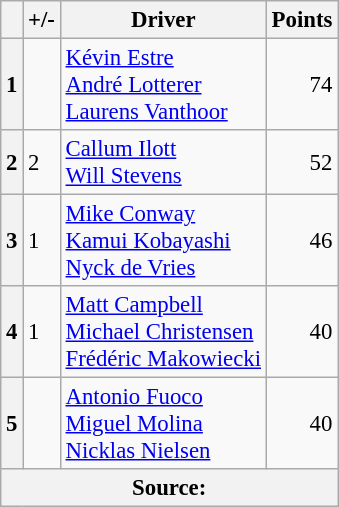<table class="wikitable" style="font-size:95%;">
<tr>
<th></th>
<th>+/-</th>
<th>Driver</th>
<th>Points</th>
</tr>
<tr>
<th>1</th>
<td></td>
<td> <a href='#'>Kévin Estre</a><br> <a href='#'>André Lotterer</a><br> <a href='#'>Laurens Vanthoor</a></td>
<td align="right">74</td>
</tr>
<tr>
<th>2</th>
<td> 2</td>
<td> <a href='#'>Callum Ilott</a><br> <a href='#'>Will Stevens</a></td>
<td align="right">52</td>
</tr>
<tr>
<th>3</th>
<td> 1</td>
<td> <a href='#'>Mike Conway</a><br> <a href='#'>Kamui Kobayashi</a><br> <a href='#'>Nyck de Vries</a></td>
<td align="right">46</td>
</tr>
<tr>
<th>4</th>
<td> 1</td>
<td> <a href='#'>Matt Campbell</a><br> <a href='#'>Michael Christensen</a><br> <a href='#'>Frédéric Makowiecki</a></td>
<td align="right">40</td>
</tr>
<tr>
<th>5</th>
<td></td>
<td> <a href='#'>Antonio Fuoco</a><br> <a href='#'>Miguel Molina</a><br> <a href='#'>Nicklas Nielsen</a></td>
<td align="right">40</td>
</tr>
<tr>
<th colspan=4>Source:</th>
</tr>
</table>
